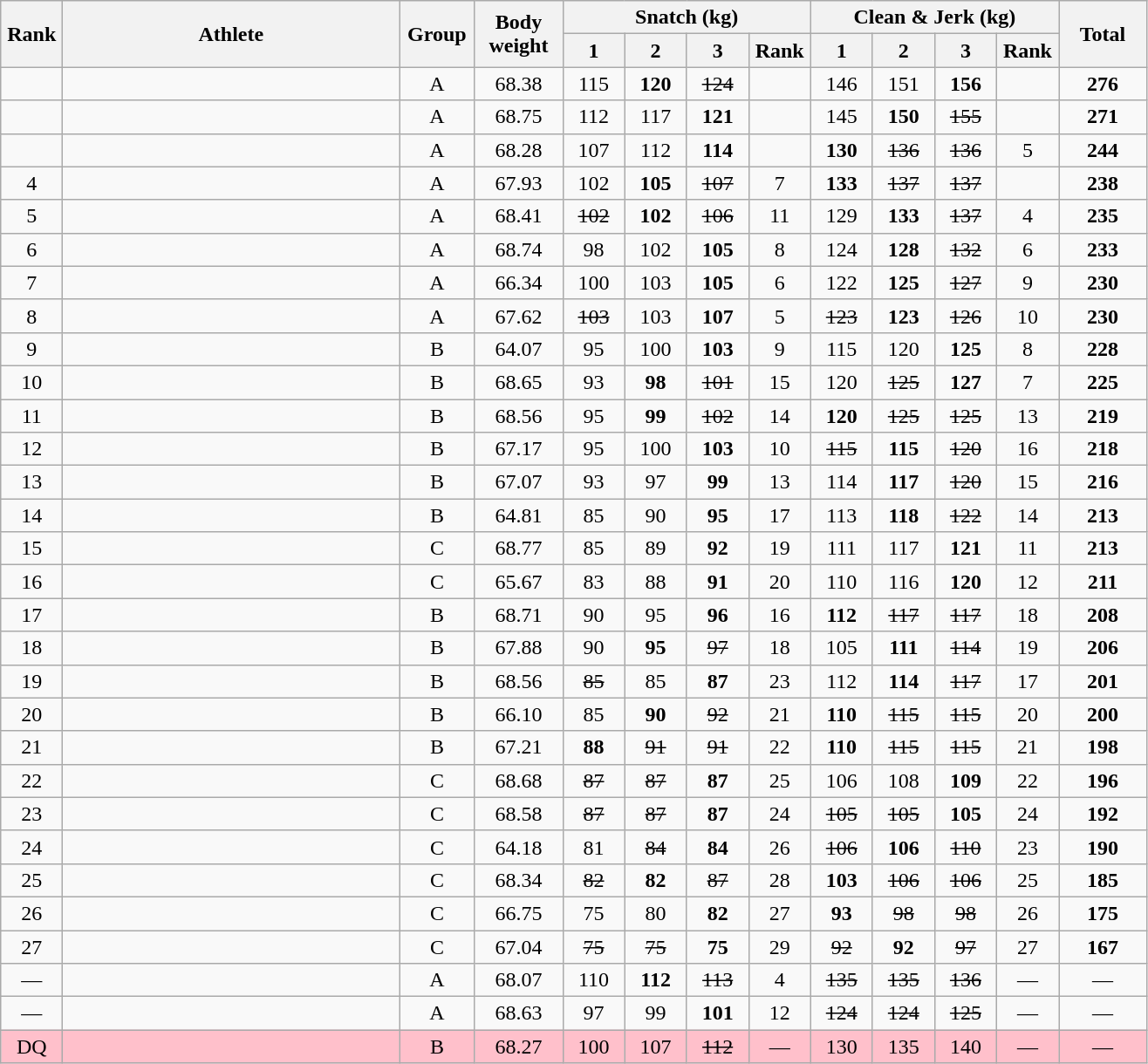<table class = "wikitable" style="text-align:center;">
<tr>
<th rowspan=2 width=40>Rank</th>
<th rowspan=2 width=250>Athlete</th>
<th rowspan=2 width=50>Group</th>
<th rowspan=2 width=60>Body weight</th>
<th colspan=4>Snatch (kg)</th>
<th colspan=4>Clean & Jerk (kg)</th>
<th rowspan=2 width=60>Total</th>
</tr>
<tr>
<th width=40>1</th>
<th width=40>2</th>
<th width=40>3</th>
<th width=40>Rank</th>
<th width=40>1</th>
<th width=40>2</th>
<th width=40>3</th>
<th width=40>Rank</th>
</tr>
<tr>
<td></td>
<td align=left></td>
<td>A</td>
<td>68.38</td>
<td>115</td>
<td><strong>120</strong></td>
<td><s>124</s></td>
<td></td>
<td>146</td>
<td>151</td>
<td><strong>156</strong></td>
<td></td>
<td><strong>276</strong></td>
</tr>
<tr>
<td></td>
<td align=left></td>
<td>A</td>
<td>68.75</td>
<td>112</td>
<td>117</td>
<td><strong>121</strong></td>
<td></td>
<td>145</td>
<td><strong>150</strong></td>
<td><s>155</s></td>
<td></td>
<td><strong>271</strong></td>
</tr>
<tr>
<td></td>
<td align=left></td>
<td>A</td>
<td>68.28</td>
<td>107</td>
<td>112</td>
<td><strong>114</strong></td>
<td></td>
<td><strong>130</strong></td>
<td><s>136</s></td>
<td><s>136</s></td>
<td>5</td>
<td><strong>244</strong></td>
</tr>
<tr>
<td>4</td>
<td align=left></td>
<td>A</td>
<td>67.93</td>
<td>102</td>
<td><strong>105</strong></td>
<td><s>107</s></td>
<td>7</td>
<td><strong>133</strong></td>
<td><s>137</s></td>
<td><s>137</s></td>
<td></td>
<td><strong>238</strong></td>
</tr>
<tr>
<td>5</td>
<td align=left></td>
<td>A</td>
<td>68.41</td>
<td><s>102</s></td>
<td><strong>102</strong></td>
<td><s>106</s></td>
<td>11</td>
<td>129</td>
<td><strong>133</strong></td>
<td><s>137</s></td>
<td>4</td>
<td><strong>235</strong></td>
</tr>
<tr>
<td>6</td>
<td align=left></td>
<td>A</td>
<td>68.74</td>
<td>98</td>
<td>102</td>
<td><strong>105</strong></td>
<td>8</td>
<td>124</td>
<td><strong>128</strong></td>
<td><s>132</s></td>
<td>6</td>
<td><strong>233</strong></td>
</tr>
<tr>
<td>7</td>
<td align=left></td>
<td>A</td>
<td>66.34</td>
<td>100</td>
<td>103</td>
<td><strong>105</strong></td>
<td>6</td>
<td>122</td>
<td><strong>125</strong></td>
<td><s>127</s></td>
<td>9</td>
<td><strong>230</strong></td>
</tr>
<tr>
<td>8</td>
<td align=left></td>
<td>A</td>
<td>67.62</td>
<td><s>103</s></td>
<td>103</td>
<td><strong>107</strong></td>
<td>5</td>
<td><s>123</s></td>
<td><strong>123</strong></td>
<td><s>126</s></td>
<td>10</td>
<td><strong>230</strong></td>
</tr>
<tr>
<td>9</td>
<td align=left></td>
<td>B</td>
<td>64.07</td>
<td>95</td>
<td>100</td>
<td><strong>103</strong></td>
<td>9</td>
<td>115</td>
<td>120</td>
<td><strong>125</strong></td>
<td>8</td>
<td><strong>228</strong></td>
</tr>
<tr>
<td>10</td>
<td align=left></td>
<td>B</td>
<td>68.65</td>
<td>93</td>
<td><strong>98</strong></td>
<td><s>101</s></td>
<td>15</td>
<td>120</td>
<td><s>125</s></td>
<td><strong>127</strong></td>
<td>7</td>
<td><strong>225</strong></td>
</tr>
<tr>
<td>11</td>
<td align=left></td>
<td>B</td>
<td>68.56</td>
<td>95</td>
<td><strong>99</strong></td>
<td><s>102</s></td>
<td>14</td>
<td><strong>120</strong></td>
<td><s>125</s></td>
<td><s>125</s></td>
<td>13</td>
<td><strong>219</strong></td>
</tr>
<tr>
<td>12</td>
<td align=left></td>
<td>B</td>
<td>67.17</td>
<td>95</td>
<td>100</td>
<td><strong>103</strong></td>
<td>10</td>
<td><s>115</s></td>
<td><strong>115</strong></td>
<td><s>120</s></td>
<td>16</td>
<td><strong>218</strong></td>
</tr>
<tr>
<td>13</td>
<td align=left></td>
<td>B</td>
<td>67.07</td>
<td>93</td>
<td>97</td>
<td><strong>99</strong></td>
<td>13</td>
<td>114</td>
<td><strong>117</strong></td>
<td><s>120</s></td>
<td>15</td>
<td><strong>216</strong></td>
</tr>
<tr>
<td>14</td>
<td align=left></td>
<td>B</td>
<td>64.81</td>
<td>85</td>
<td>90</td>
<td><strong>95</strong></td>
<td>17</td>
<td>113</td>
<td><strong>118</strong></td>
<td><s>122</s></td>
<td>14</td>
<td><strong>213</strong></td>
</tr>
<tr>
<td>15</td>
<td align=left></td>
<td>C</td>
<td>68.77</td>
<td>85</td>
<td>89</td>
<td><strong>92</strong></td>
<td>19</td>
<td>111</td>
<td>117</td>
<td><strong>121</strong></td>
<td>11</td>
<td><strong>213</strong></td>
</tr>
<tr>
<td>16</td>
<td align=left></td>
<td>C</td>
<td>65.67</td>
<td>83</td>
<td>88</td>
<td><strong>91</strong></td>
<td>20</td>
<td>110</td>
<td>116</td>
<td><strong>120</strong></td>
<td>12</td>
<td><strong>211</strong></td>
</tr>
<tr>
<td>17</td>
<td align=left></td>
<td>B</td>
<td>68.71</td>
<td>90</td>
<td>95</td>
<td><strong>96</strong></td>
<td>16</td>
<td><strong>112</strong></td>
<td><s>117</s></td>
<td><s>117</s></td>
<td>18</td>
<td><strong>208</strong></td>
</tr>
<tr>
<td>18</td>
<td align=left></td>
<td>B</td>
<td>67.88</td>
<td>90</td>
<td><strong>95</strong></td>
<td><s>97</s></td>
<td>18</td>
<td>105</td>
<td><strong>111</strong></td>
<td><s>114</s></td>
<td>19</td>
<td><strong>206</strong></td>
</tr>
<tr>
<td>19</td>
<td align=left></td>
<td>B</td>
<td>68.56</td>
<td><s>85</s></td>
<td>85</td>
<td><strong>87</strong></td>
<td>23</td>
<td>112</td>
<td><strong>114</strong></td>
<td><s>117</s></td>
<td>17</td>
<td><strong>201</strong></td>
</tr>
<tr>
<td>20</td>
<td align=left></td>
<td>B</td>
<td>66.10</td>
<td>85</td>
<td><strong>90</strong></td>
<td><s>92</s></td>
<td>21</td>
<td><strong>110</strong></td>
<td><s>115</s></td>
<td><s>115</s></td>
<td>20</td>
<td><strong>200</strong></td>
</tr>
<tr>
<td>21</td>
<td align=left></td>
<td>B</td>
<td>67.21</td>
<td><strong>88</strong></td>
<td><s>91</s></td>
<td><s>91</s></td>
<td>22</td>
<td><strong>110</strong></td>
<td><s>115</s></td>
<td><s>115</s></td>
<td>21</td>
<td><strong>198</strong></td>
</tr>
<tr>
<td>22</td>
<td align=left></td>
<td>C</td>
<td>68.68</td>
<td><s>87</s></td>
<td><s>87</s></td>
<td><strong>87</strong></td>
<td>25</td>
<td>106</td>
<td>108</td>
<td><strong>109</strong></td>
<td>22</td>
<td><strong>196</strong></td>
</tr>
<tr>
<td>23</td>
<td align=left></td>
<td>C</td>
<td>68.58</td>
<td><s>87</s></td>
<td><s>87</s></td>
<td><strong>87</strong></td>
<td>24</td>
<td><s>105</s></td>
<td><s>105</s></td>
<td><strong>105</strong></td>
<td>24</td>
<td><strong>192</strong></td>
</tr>
<tr>
<td>24</td>
<td align=left></td>
<td>C</td>
<td>64.18</td>
<td>81</td>
<td><s>84</s></td>
<td><strong>84</strong></td>
<td>26</td>
<td><s>106</s></td>
<td><strong>106</strong></td>
<td><s>110</s></td>
<td>23</td>
<td><strong>190</strong></td>
</tr>
<tr>
<td>25</td>
<td align=left></td>
<td>C</td>
<td>68.34</td>
<td><s>82</s></td>
<td><strong>82</strong></td>
<td><s>87</s></td>
<td>28</td>
<td><strong>103</strong></td>
<td><s>106</s></td>
<td><s>106</s></td>
<td>25</td>
<td><strong>185</strong></td>
</tr>
<tr>
<td>26</td>
<td align=left></td>
<td>C</td>
<td>66.75</td>
<td>75</td>
<td>80</td>
<td><strong>82</strong></td>
<td>27</td>
<td><strong>93</strong></td>
<td><s>98</s></td>
<td><s>98</s></td>
<td>26</td>
<td><strong>175</strong></td>
</tr>
<tr>
<td>27</td>
<td align=left></td>
<td>C</td>
<td>67.04</td>
<td><s>75</s></td>
<td><s>75</s></td>
<td><strong>75</strong></td>
<td>29</td>
<td><s>92</s></td>
<td><strong>92</strong></td>
<td><s>97</s></td>
<td>27</td>
<td><strong>167</strong></td>
</tr>
<tr>
<td>—</td>
<td align=left></td>
<td>A</td>
<td>68.07</td>
<td>110</td>
<td><strong>112</strong></td>
<td><s>113</s></td>
<td>4</td>
<td><s>135</s></td>
<td><s>135</s></td>
<td><s>136</s></td>
<td>—</td>
<td>—</td>
</tr>
<tr>
<td>—</td>
<td align=left></td>
<td>A</td>
<td>68.63</td>
<td>97</td>
<td>99</td>
<td><strong>101</strong></td>
<td>12</td>
<td><s>124</s></td>
<td><s>124</s></td>
<td><s>125</s></td>
<td>—</td>
<td>—</td>
</tr>
<tr bgcolor=pink>
<td>DQ</td>
<td align=left></td>
<td>B</td>
<td>68.27</td>
<td>100</td>
<td>107</td>
<td><s>112</s></td>
<td>—</td>
<td>130</td>
<td>135</td>
<td>140</td>
<td>—</td>
<td>—</td>
</tr>
</table>
